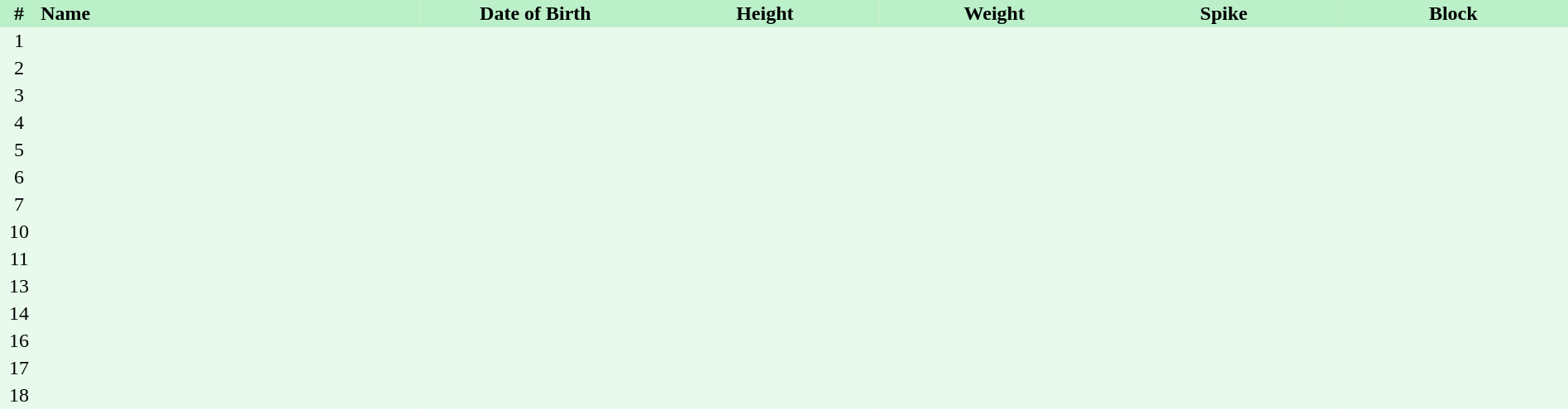<table border=0 cellpadding=2 cellspacing=0  |- bgcolor=#FFECCE style=text-align:center; font-size:90%; width=100%>
<tr bgcolor=#BBF0C9>
<th width=2%>#</th>
<th align=left width=20%>Name</th>
<th width=12%>Date of Birth</th>
<th width=12%>Height</th>
<th width=12%>Weight</th>
<th width=12%>Spike</th>
<th width=12%>Block</th>
</tr>
<tr bgcolor=#E7FAEC>
<td>1</td>
<td align=left></td>
<td align=right></td>
<td></td>
<td></td>
<td></td>
<td></td>
</tr>
<tr bgcolor=#E7FAEC>
<td>2</td>
<td align=left></td>
<td align=right></td>
<td></td>
<td></td>
<td></td>
<td></td>
</tr>
<tr bgcolor=#E7FAEC>
<td>3</td>
<td align=left></td>
<td align=right></td>
<td></td>
<td></td>
<td></td>
<td></td>
</tr>
<tr bgcolor=#E7FAEC>
<td>4</td>
<td align=left></td>
<td align=right></td>
<td></td>
<td></td>
<td></td>
<td></td>
</tr>
<tr bgcolor=#E7FAEC>
<td>5</td>
<td align=left></td>
<td align=right></td>
<td></td>
<td></td>
<td></td>
<td></td>
</tr>
<tr bgcolor=#E7FAEC>
<td>6</td>
<td align=left></td>
<td align=right></td>
<td></td>
<td></td>
<td></td>
<td></td>
</tr>
<tr bgcolor=#E7FAEC>
<td>7</td>
<td align=left></td>
<td align=right></td>
<td></td>
<td></td>
<td></td>
<td></td>
</tr>
<tr bgcolor=#E7FAEC>
<td>10</td>
<td align=left></td>
<td align=right></td>
<td></td>
<td></td>
<td></td>
<td></td>
</tr>
<tr bgcolor=#E7FAEC>
<td>11</td>
<td align=left></td>
<td align=right></td>
<td></td>
<td></td>
<td></td>
<td></td>
</tr>
<tr bgcolor=#E7FAEC>
<td>13</td>
<td align=left></td>
<td align=right></td>
<td></td>
<td></td>
<td></td>
<td></td>
</tr>
<tr bgcolor=#E7FAEC>
<td>14</td>
<td align=left></td>
<td align=right></td>
<td></td>
<td></td>
<td></td>
<td></td>
</tr>
<tr bgcolor=#E7FAEC>
<td>16</td>
<td align=left></td>
<td align=right></td>
<td></td>
<td></td>
<td></td>
<td></td>
</tr>
<tr bgcolor=#E7FAEC>
<td>17</td>
<td align=left></td>
<td align=right></td>
<td></td>
<td></td>
<td></td>
<td></td>
</tr>
<tr bgcolor=#E7FAEC>
<td>18</td>
<td align=left></td>
<td align=right></td>
<td></td>
<td></td>
<td></td>
<td></td>
</tr>
</table>
